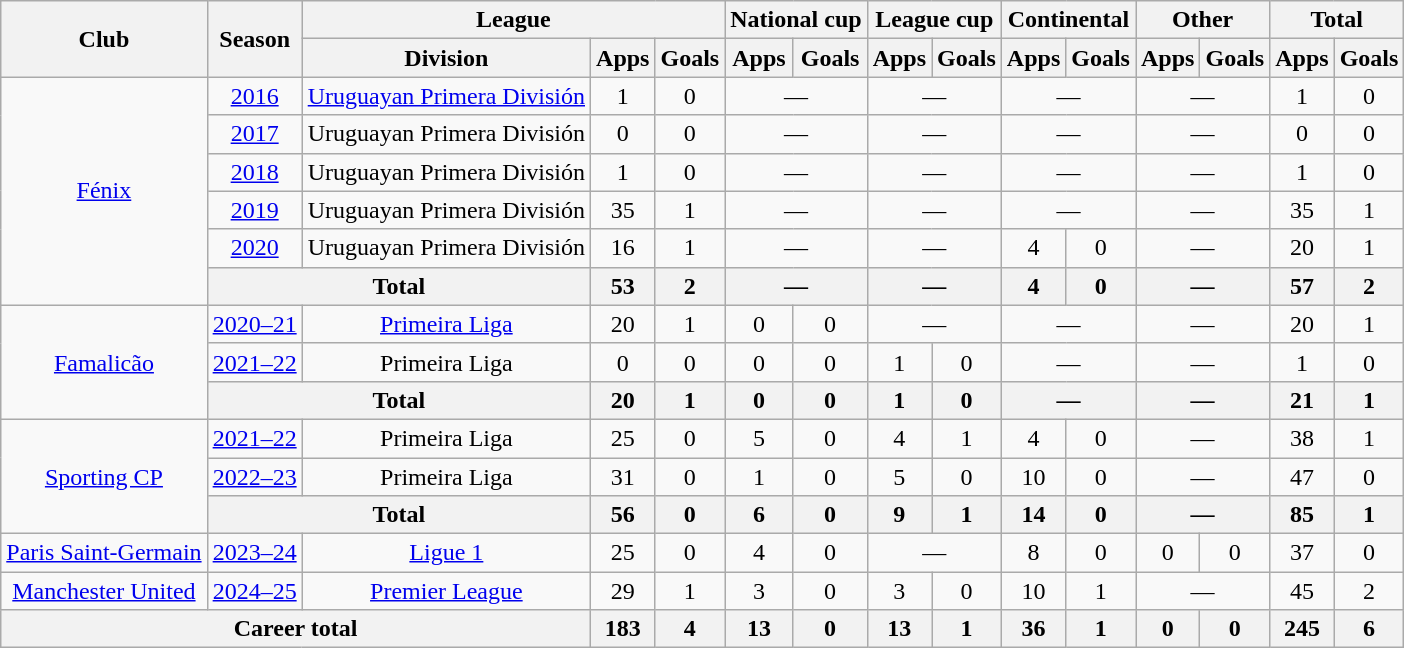<table class="wikitable" style="text-align: center;">
<tr>
<th rowspan="2">Club</th>
<th rowspan="2">Season</th>
<th colspan="3">League</th>
<th colspan="2">National cup</th>
<th colspan="2">League cup</th>
<th colspan="2">Continental</th>
<th colspan="2">Other</th>
<th colspan="2">Total</th>
</tr>
<tr>
<th>Division</th>
<th>Apps</th>
<th>Goals</th>
<th>Apps</th>
<th>Goals</th>
<th>Apps</th>
<th>Goals</th>
<th>Apps</th>
<th>Goals</th>
<th>Apps</th>
<th>Goals</th>
<th>Apps</th>
<th>Goals</th>
</tr>
<tr>
<td rowspan="6"><a href='#'>Fénix</a></td>
<td><a href='#'>2016</a></td>
<td><a href='#'>Uruguayan Primera División</a></td>
<td>1</td>
<td>0</td>
<td colspan="2">—</td>
<td colspan="2">—</td>
<td colspan="2">—</td>
<td colspan="2">—</td>
<td>1</td>
<td>0</td>
</tr>
<tr>
<td><a href='#'>2017</a></td>
<td>Uruguayan Primera División</td>
<td>0</td>
<td>0</td>
<td colspan="2">—</td>
<td colspan="2">—</td>
<td colspan="2">—</td>
<td colspan="2">—</td>
<td>0</td>
<td>0</td>
</tr>
<tr>
<td><a href='#'>2018</a></td>
<td>Uruguayan Primera División</td>
<td>1</td>
<td>0</td>
<td colspan="2">—</td>
<td colspan="2">—</td>
<td colspan="2">—</td>
<td colspan="2">—</td>
<td>1</td>
<td>0</td>
</tr>
<tr>
<td><a href='#'>2019</a></td>
<td>Uruguayan Primera División</td>
<td>35</td>
<td>1</td>
<td colspan="2">—</td>
<td colspan="2">—</td>
<td colspan="2">—</td>
<td colspan="2">—</td>
<td>35</td>
<td>1</td>
</tr>
<tr>
<td><a href='#'>2020</a></td>
<td>Uruguayan Primera División</td>
<td>16</td>
<td>1</td>
<td colspan="2">—</td>
<td colspan="2">—</td>
<td>4</td>
<td>0</td>
<td colspan="2">—</td>
<td>20</td>
<td>1</td>
</tr>
<tr>
<th colspan="2">Total</th>
<th>53</th>
<th>2</th>
<th colspan="2">—</th>
<th colspan="2">—</th>
<th>4</th>
<th>0</th>
<th colspan="2">—</th>
<th>57</th>
<th>2</th>
</tr>
<tr>
<td rowspan="3"><a href='#'>Famalicão</a></td>
<td><a href='#'>2020–21</a></td>
<td><a href='#'>Primeira Liga</a></td>
<td>20</td>
<td>1</td>
<td>0</td>
<td>0</td>
<td colspan="2">—</td>
<td colspan="2">—</td>
<td colspan="2">—</td>
<td>20</td>
<td>1</td>
</tr>
<tr>
<td><a href='#'>2021–22</a></td>
<td>Primeira Liga</td>
<td>0</td>
<td>0</td>
<td>0</td>
<td>0</td>
<td>1</td>
<td>0</td>
<td colspan="2">—</td>
<td colspan="2">—</td>
<td>1</td>
<td>0</td>
</tr>
<tr>
<th colspan="2">Total</th>
<th>20</th>
<th>1</th>
<th>0</th>
<th>0</th>
<th>1</th>
<th>0</th>
<th colspan="2">—</th>
<th colspan="2">—</th>
<th>21</th>
<th>1</th>
</tr>
<tr>
<td rowspan="3"><a href='#'>Sporting CP</a></td>
<td><a href='#'>2021–22</a></td>
<td>Primeira Liga</td>
<td>25</td>
<td>0</td>
<td>5</td>
<td>0</td>
<td>4</td>
<td>1</td>
<td>4</td>
<td>0</td>
<td colspan="2">—</td>
<td>38</td>
<td>1</td>
</tr>
<tr>
<td><a href='#'>2022–23</a></td>
<td>Primeira Liga</td>
<td>31</td>
<td>0</td>
<td>1</td>
<td>0</td>
<td>5</td>
<td>0</td>
<td>10</td>
<td>0</td>
<td colspan="2">—</td>
<td>47</td>
<td>0</td>
</tr>
<tr>
<th colspan="2">Total</th>
<th>56</th>
<th>0</th>
<th>6</th>
<th>0</th>
<th>9</th>
<th>1</th>
<th>14</th>
<th>0</th>
<th colspan="2">—</th>
<th>85</th>
<th>1</th>
</tr>
<tr>
<td><a href='#'>Paris Saint-Germain</a></td>
<td><a href='#'>2023–24</a></td>
<td><a href='#'>Ligue 1</a></td>
<td>25</td>
<td>0</td>
<td>4</td>
<td>0</td>
<td colspan="2">—</td>
<td>8</td>
<td>0</td>
<td>0</td>
<td>0</td>
<td>37</td>
<td>0</td>
</tr>
<tr>
<td><a href='#'>Manchester United</a></td>
<td><a href='#'>2024–25</a></td>
<td><a href='#'>Premier League</a></td>
<td>29</td>
<td>1</td>
<td>3</td>
<td>0</td>
<td>3</td>
<td>0</td>
<td>10</td>
<td>1</td>
<td colspan="2">—</td>
<td>45</td>
<td>2</td>
</tr>
<tr>
<th colspan="3">Career total</th>
<th>183</th>
<th>4</th>
<th>13</th>
<th>0</th>
<th>13</th>
<th>1</th>
<th>36</th>
<th>1</th>
<th>0</th>
<th>0</th>
<th>245</th>
<th>6</th>
</tr>
</table>
